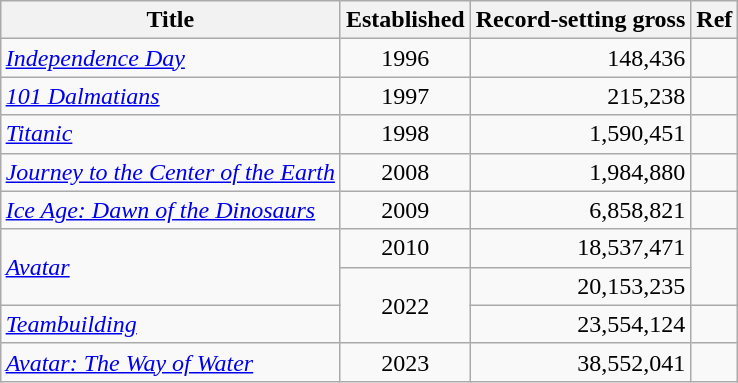<table class="wikitable" style="margin:auto;">
<tr>
<th scope="col">Title</th>
<th scope="col">Established</th>
<th scope="col">Record-setting gross</th>
<th scope="col">Ref</th>
</tr>
<tr>
<td scope="row"><em><a href='#'>Independence Day</a></em></td>
<td style="text-align:center;">1996</td>
<td align="right">148,436</td>
<td></td>
</tr>
<tr>
<td scope="row"><em><a href='#'>101 Dalmatians</a></em></td>
<td style="text-align:center;">1997</td>
<td align="right">215,238</td>
<td></td>
</tr>
<tr>
<td scope="row"><em><a href='#'>Titanic</a></em></td>
<td style="text-align:center;">1998</td>
<td align="right">1,590,451</td>
<td></td>
</tr>
<tr>
<td scope="row"><em><a href='#'>Journey to the Center of the Earth</a></em></td>
<td style="text-align:center;">2008</td>
<td align="right">1,984,880</td>
<td></td>
</tr>
<tr>
<td scope="row"><em><a href='#'>Ice Age: Dawn of the Dinosaurs</a></em></td>
<td style="text-align:center;">2009</td>
<td align="right">6,858,821</td>
<td></td>
</tr>
<tr>
<td scope="row" rowspan="2"><em><a href='#'>Avatar</a></em></td>
<td style="text-align:center;">2010</td>
<td align="right">18,537,471</td>
<td rowspan="2"></td>
</tr>
<tr>
<td style="text-align:center;" rowspan="2">2022</td>
<td align="right">20,153,235</td>
</tr>
<tr>
<td scope="row"><em><a href='#'>Teambuilding</a></em></td>
<td align="right">23,554,124</td>
<td></td>
</tr>
<tr>
<td scope="row"><em><a href='#'>Avatar: The Way of Water</a></em></td>
<td style="text-align:center;">2023</td>
<td align="right">38,552,041</td>
<td></td>
</tr>
</table>
